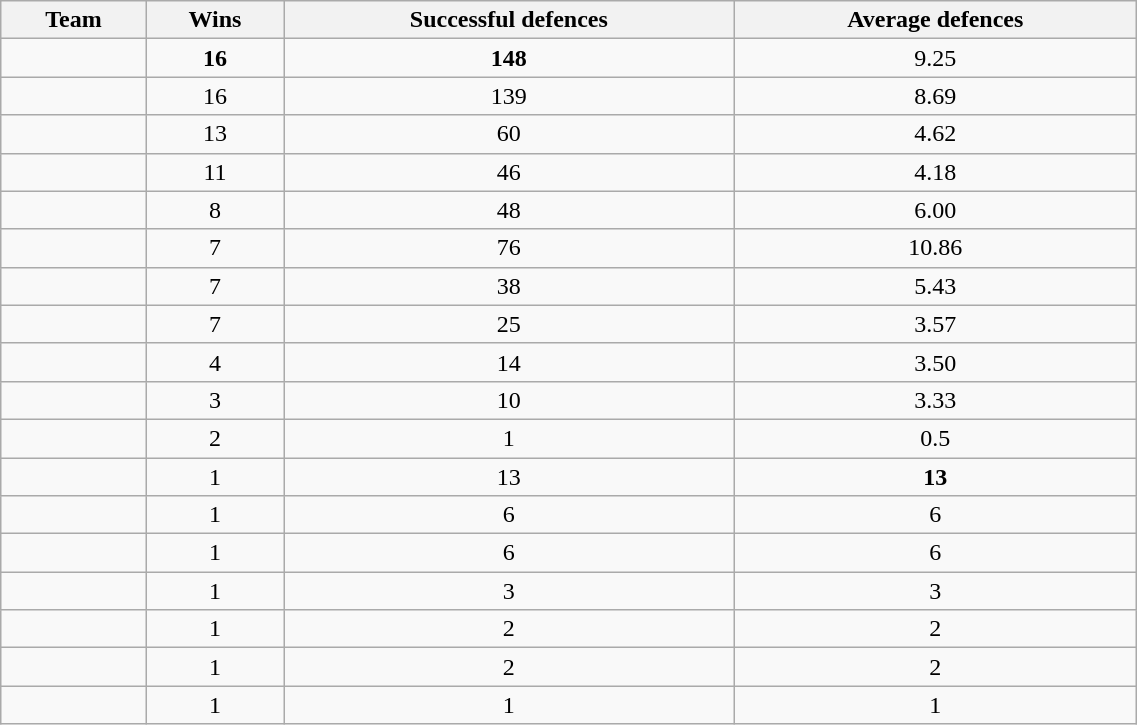<table class="wikitable sortable" style="text-align:center;width:60%">
<tr>
<th>Team</th>
<th>Wins</th>
<th>Successful defences</th>
<th>Average defences</th>
</tr>
<tr>
<td style="text-align:left"></td>
<td><strong>16</strong></td>
<td><strong>148</strong></td>
<td>9.25</td>
</tr>
<tr>
<td style="text-align:left"></td>
<td>16</td>
<td>139</td>
<td>8.69</td>
</tr>
<tr>
<td style="text-align:left"></td>
<td>13</td>
<td>60</td>
<td>4.62</td>
</tr>
<tr>
<td style="text-align:left"></td>
<td>11</td>
<td>46</td>
<td>4.18</td>
</tr>
<tr>
<td style="text-align:left"></td>
<td>8</td>
<td>48</td>
<td>6.00</td>
</tr>
<tr>
<td style="text-align:left"></td>
<td>7</td>
<td>76</td>
<td>10.86</td>
</tr>
<tr>
<td style="text-align:left"></td>
<td>7</td>
<td>38</td>
<td>5.43</td>
</tr>
<tr>
<td style="text-align:left"></td>
<td>7</td>
<td>25</td>
<td>3.57</td>
</tr>
<tr>
<td style="text-align:left"></td>
<td>4</td>
<td>14</td>
<td>3.50</td>
</tr>
<tr>
<td style="text-align:left"></td>
<td>3</td>
<td>10</td>
<td>3.33</td>
</tr>
<tr>
<td style="text-align:left"></td>
<td>2</td>
<td>1</td>
<td>0.5</td>
</tr>
<tr>
<td style="text-align:left"></td>
<td>1</td>
<td>13</td>
<td><strong>13</strong></td>
</tr>
<tr>
<td style="text-align:left"></td>
<td>1</td>
<td>6</td>
<td>6</td>
</tr>
<tr>
<td style="text-align:left"></td>
<td>1</td>
<td>6</td>
<td>6</td>
</tr>
<tr>
<td style="text-align:left"></td>
<td>1</td>
<td>3</td>
<td>3</td>
</tr>
<tr>
<td style="text-align:left"></td>
<td>1</td>
<td>2</td>
<td>2</td>
</tr>
<tr>
<td style="text-align:left"></td>
<td>1</td>
<td>2</td>
<td>2</td>
</tr>
<tr>
<td style="text-align:left"></td>
<td>1</td>
<td>1</td>
<td>1</td>
</tr>
</table>
